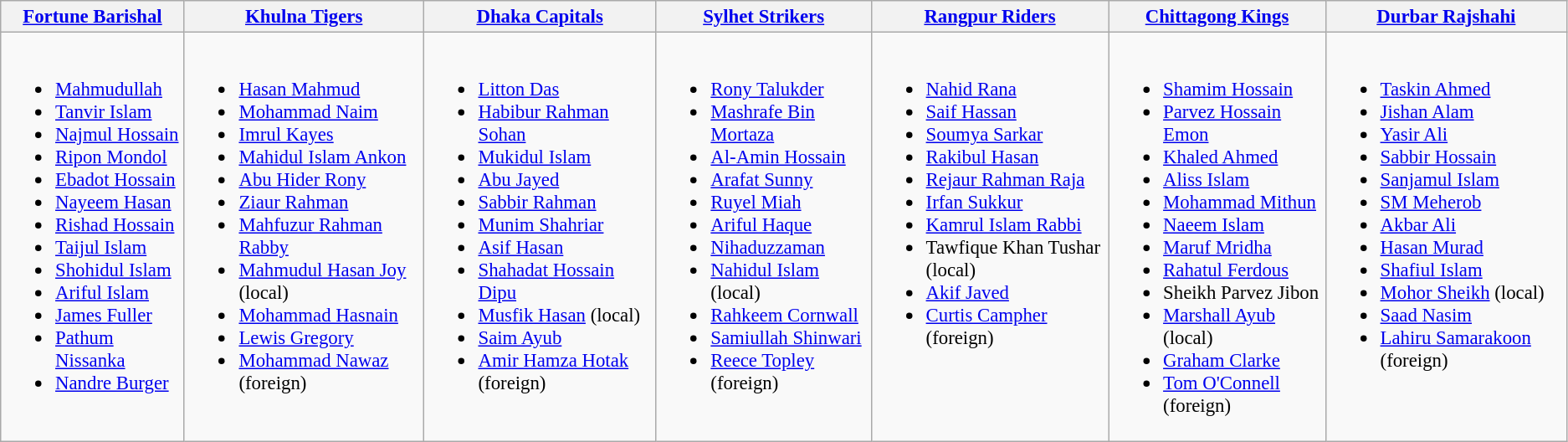<table class="wikitable" Style="font-size:95%;">
<tr>
<th><a href='#'>Fortune Barishal</a></th>
<th><a href='#'>Khulna Tigers</a></th>
<th><a href='#'>Dhaka Capitals</a></th>
<th><a href='#'>Sylhet Strikers</a></th>
<th><a href='#'>Rangpur Riders</a></th>
<th><a href='#'>Chittagong Kings</a></th>
<th><a href='#'>Durbar Rajshahi</a></th>
</tr>
<tr>
<td valign="top"><br><ul><li><a href='#'>Mahmudullah</a></li><li><a href='#'>Tanvir Islam</a></li><li><a href='#'>Najmul Hossain</a></li><li><a href='#'>Ripon Mondol</a></li><li><a href='#'>Ebadot Hossain</a></li><li><a href='#'>Nayeem Hasan</a></li><li><a href='#'>Rishad Hossain</a></li><li><a href='#'>Taijul Islam</a></li><li><a href='#'>Shohidul Islam</a></li><li><a href='#'>Ariful Islam</a></li><li><a href='#'>James Fuller</a></li><li><a href='#'>Pathum Nissanka</a></li><li><a href='#'>Nandre Burger</a></li></ul></td>
<td valign="top"><br><ul><li><a href='#'>Hasan Mahmud</a></li><li><a href='#'>Mohammad Naim</a></li><li><a href='#'>Imrul Kayes</a></li><li><a href='#'>Mahidul Islam Ankon</a></li><li><a href='#'>Abu Hider Rony</a></li><li><a href='#'>Ziaur Rahman</a></li><li><a href='#'>Mahfuzur Rahman Rabby</a></li><li><a href='#'>Mahmudul Hasan Joy</a> (local)</li><li><a href='#'>Mohammad Hasnain</a></li><li><a href='#'>Lewis Gregory</a></li><li><a href='#'>Mohammad Nawaz</a> (foreign)</li></ul></td>
<td valign="top"><br><ul><li><a href='#'>Litton Das</a></li><li><a href='#'>Habibur Rahman Sohan</a></li><li><a href='#'>Mukidul Islam</a></li><li><a href='#'>Abu Jayed</a></li><li><a href='#'>Sabbir Rahman</a></li><li><a href='#'>Munim Shahriar</a></li><li><a href='#'>Asif Hasan</a></li><li><a href='#'>Shahadat Hossain Dipu</a></li><li><a href='#'>Musfik Hasan</a> (local)</li><li><a href='#'>Saim Ayub</a></li><li><a href='#'>Amir Hamza Hotak</a> (foreign)</li></ul></td>
<td valign="top"><br><ul><li><a href='#'>Rony Talukder</a></li><li><a href='#'>Mashrafe Bin Mortaza</a></li><li><a href='#'>Al-Amin Hossain</a></li><li><a href='#'>Arafat Sunny</a></li><li><a href='#'>Ruyel Miah</a></li><li><a href='#'>Ariful Haque</a></li><li><a href='#'>Nihaduzzaman</a></li><li><a href='#'>Nahidul Islam</a> (local)</li><li><a href='#'>Rahkeem Cornwall</a></li><li><a href='#'>Samiullah Shinwari</a></li><li><a href='#'>Reece Topley</a> (foreign)</li></ul></td>
<td valign="top"><br><ul><li><a href='#'>Nahid Rana</a></li><li><a href='#'>Saif Hassan</a></li><li><a href='#'>Soumya Sarkar</a></li><li><a href='#'>Rakibul Hasan</a></li><li><a href='#'>Rejaur Rahman Raja</a></li><li><a href='#'>Irfan Sukkur</a></li><li><a href='#'>Kamrul Islam Rabbi</a></li><li>Tawfique Khan Tushar (local)</li><li><a href='#'>Akif Javed</a></li><li><a href='#'>Curtis Campher</a> (foreign)</li></ul></td>
<td valign="top"><br><ul><li><a href='#'>Shamim Hossain</a></li><li><a href='#'>Parvez Hossain Emon</a></li><li><a href='#'>Khaled Ahmed</a></li><li><a href='#'>Aliss Islam</a></li><li><a href='#'>Mohammad Mithun</a></li><li><a href='#'>Naeem Islam</a></li><li><a href='#'>Maruf Mridha</a></li><li><a href='#'>Rahatul Ferdous</a></li><li>Sheikh Parvez Jibon</li><li><a href='#'>Marshall Ayub</a> (local)</li><li><a href='#'>Graham Clarke</a></li><li><a href='#'>Tom O'Connell</a> (foreign)</li></ul></td>
<td valign="top"><br><ul><li><a href='#'>Taskin Ahmed</a></li><li><a href='#'>Jishan Alam</a></li><li><a href='#'>Yasir Ali</a></li><li><a href='#'>Sabbir Hossain</a></li><li><a href='#'>Sanjamul Islam</a></li><li><a href='#'>SM Meherob</a></li><li><a href='#'>Akbar Ali</a></li><li><a href='#'>Hasan Murad</a></li><li><a href='#'>Shafiul Islam</a></li><li><a href='#'>Mohor Sheikh</a> (local)</li><li><a href='#'>Saad Nasim</a></li><li><a href='#'>Lahiru Samarakoon</a> (foreign)</li></ul></td>
</tr>
</table>
